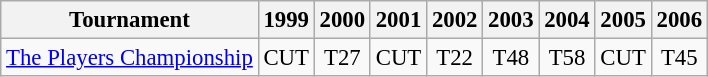<table class="wikitable" style="font-size:95%;text-align:center;">
<tr>
<th>Tournament</th>
<th>1999</th>
<th>2000</th>
<th>2001</th>
<th>2002</th>
<th>2003</th>
<th>2004</th>
<th>2005</th>
<th>2006</th>
</tr>
<tr>
<td align=left><a href='#'>The Players Championship</a></td>
<td>CUT</td>
<td>T27</td>
<td>CUT</td>
<td>T22</td>
<td>T48</td>
<td>T58</td>
<td>CUT</td>
<td>T45</td>
</tr>
</table>
